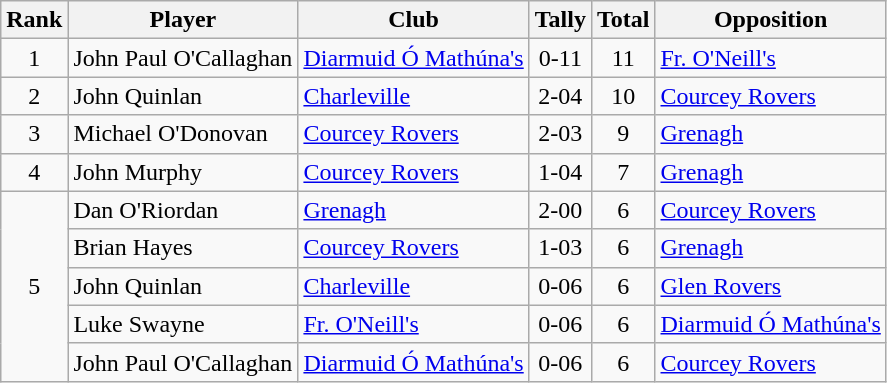<table class="wikitable">
<tr>
<th>Rank</th>
<th>Player</th>
<th>Club</th>
<th>Tally</th>
<th>Total</th>
<th>Opposition</th>
</tr>
<tr>
<td rowspan="1" style="text-align:center;">1</td>
<td>John Paul O'Callaghan</td>
<td><a href='#'>Diarmuid Ó Mathúna's</a></td>
<td align=center>0-11</td>
<td align=center>11</td>
<td><a href='#'>Fr. O'Neill's</a></td>
</tr>
<tr>
<td rowspan="1" style="text-align:center;">2</td>
<td>John Quinlan</td>
<td><a href='#'>Charleville</a></td>
<td align=center>2-04</td>
<td align=center>10</td>
<td><a href='#'>Courcey Rovers</a></td>
</tr>
<tr>
<td rowspan="1" style="text-align:center;">3</td>
<td>Michael O'Donovan</td>
<td><a href='#'>Courcey Rovers</a></td>
<td align=center>2-03</td>
<td align=center>9</td>
<td><a href='#'>Grenagh</a></td>
</tr>
<tr>
<td rowspan="1" style="text-align:center;">4</td>
<td>John Murphy</td>
<td><a href='#'>Courcey Rovers</a></td>
<td align=center>1-04</td>
<td align=center>7</td>
<td><a href='#'>Grenagh</a></td>
</tr>
<tr>
<td rowspan="5" style="text-align:center;">5</td>
<td>Dan O'Riordan</td>
<td><a href='#'>Grenagh</a></td>
<td align=center>2-00</td>
<td align=center>6</td>
<td><a href='#'>Courcey Rovers</a></td>
</tr>
<tr>
<td>Brian Hayes</td>
<td><a href='#'>Courcey Rovers</a></td>
<td align=center>1-03</td>
<td align=center>6</td>
<td><a href='#'>Grenagh</a></td>
</tr>
<tr>
<td>John Quinlan</td>
<td><a href='#'>Charleville</a></td>
<td align=center>0-06</td>
<td align=center>6</td>
<td><a href='#'>Glen Rovers</a></td>
</tr>
<tr>
<td>Luke Swayne</td>
<td><a href='#'>Fr. O'Neill's</a></td>
<td align=center>0-06</td>
<td align=center>6</td>
<td><a href='#'>Diarmuid Ó Mathúna's</a></td>
</tr>
<tr>
<td>John Paul O'Callaghan</td>
<td><a href='#'>Diarmuid Ó Mathúna's</a></td>
<td align=center>0-06</td>
<td align=center>6</td>
<td><a href='#'>Courcey Rovers</a></td>
</tr>
</table>
